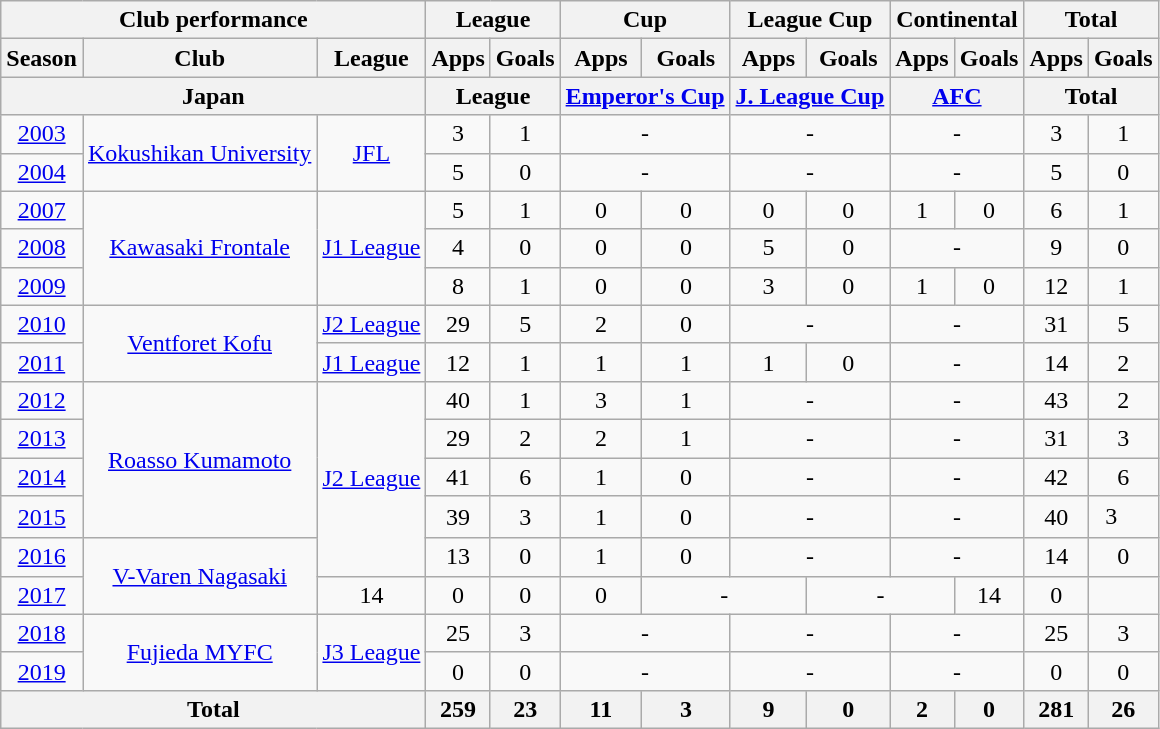<table class="wikitable" style="text-align:center;">
<tr>
<th colspan=3>Club performance</th>
<th colspan=2>League</th>
<th colspan=2>Cup</th>
<th colspan=2>League Cup</th>
<th colspan=2>Continental</th>
<th colspan=2>Total</th>
</tr>
<tr>
<th>Season</th>
<th>Club</th>
<th>League</th>
<th>Apps</th>
<th>Goals</th>
<th>Apps</th>
<th>Goals</th>
<th>Apps</th>
<th>Goals</th>
<th>Apps</th>
<th>Goals</th>
<th>Apps</th>
<th>Goals</th>
</tr>
<tr>
<th colspan=3>Japan</th>
<th colspan=2>League</th>
<th colspan=2><a href='#'>Emperor's Cup</a></th>
<th colspan=2><a href='#'>J. League Cup</a></th>
<th colspan=2><a href='#'>AFC</a></th>
<th colspan=2>Total</th>
</tr>
<tr>
<td><a href='#'>2003</a></td>
<td rowspan="2"><a href='#'>Kokushikan University</a></td>
<td rowspan="2"><a href='#'>JFL</a></td>
<td>3</td>
<td>1</td>
<td colspan="2">-</td>
<td colspan="2">-</td>
<td colspan="2">-</td>
<td>3</td>
<td>1</td>
</tr>
<tr>
<td><a href='#'>2004</a></td>
<td>5</td>
<td>0</td>
<td colspan="2">-</td>
<td colspan="2">-</td>
<td colspan="2">-</td>
<td>5</td>
<td>0</td>
</tr>
<tr>
<td><a href='#'>2007</a></td>
<td rowspan="3"><a href='#'>Kawasaki Frontale</a></td>
<td rowspan="3"><a href='#'>J1 League</a></td>
<td>5</td>
<td>1</td>
<td>0</td>
<td>0</td>
<td>0</td>
<td>0</td>
<td>1</td>
<td>0</td>
<td>6</td>
<td>1</td>
</tr>
<tr>
<td><a href='#'>2008</a></td>
<td>4</td>
<td>0</td>
<td>0</td>
<td>0</td>
<td>5</td>
<td>0</td>
<td colspan="2">-</td>
<td>9</td>
<td>0</td>
</tr>
<tr>
<td><a href='#'>2009</a></td>
<td>8</td>
<td>1</td>
<td>0</td>
<td>0</td>
<td>3</td>
<td>0</td>
<td>1</td>
<td>0</td>
<td>12</td>
<td>1</td>
</tr>
<tr>
<td><a href='#'>2010</a></td>
<td rowspan="2"><a href='#'>Ventforet Kofu</a></td>
<td><a href='#'>J2 League</a></td>
<td>29</td>
<td>5</td>
<td>2</td>
<td>0</td>
<td colspan="2">-</td>
<td colspan="2">-</td>
<td>31</td>
<td>5</td>
</tr>
<tr>
<td><a href='#'>2011</a></td>
<td><a href='#'>J1 League</a></td>
<td>12</td>
<td>1</td>
<td>1</td>
<td>1</td>
<td>1</td>
<td>0</td>
<td colspan="2">-</td>
<td>14</td>
<td>2</td>
</tr>
<tr>
<td><a href='#'>2012</a></td>
<td rowspan=4><a href='#'>Roasso Kumamoto</a></td>
<td rowspan=5><a href='#'>J2 League</a></td>
<td>40</td>
<td>1</td>
<td>3</td>
<td>1</td>
<td colspan="2">-</td>
<td colspan="2">-</td>
<td>43</td>
<td>2</td>
</tr>
<tr>
<td><a href='#'>2013</a></td>
<td>29</td>
<td>2</td>
<td>2</td>
<td>1</td>
<td colspan="2">-</td>
<td colspan="2">-</td>
<td>31</td>
<td>3</td>
</tr>
<tr>
<td><a href='#'>2014</a></td>
<td>41</td>
<td>6</td>
<td>1</td>
<td>0</td>
<td colspan="2">-</td>
<td colspan="2">-</td>
<td>42</td>
<td>6</td>
</tr>
<tr>
<td><a href='#'>2015</a></td>
<td>39</td>
<td>3</td>
<td>1</td>
<td>0</td>
<td colspan="2">-</td>
<td colspan="2">-</td>
<td>40</td>
<td>3　</td>
</tr>
<tr>
<td><a href='#'>2016</a></td>
<td rowspan="2"><a href='#'>V-Varen Nagasaki</a></td>
<td>13</td>
<td>0</td>
<td>1</td>
<td>0</td>
<td colspan="2">-</td>
<td colspan="2">-</td>
<td>14</td>
<td>0</td>
</tr>
<tr>
<td><a href='#'>2017</a></td>
<td>14</td>
<td>0</td>
<td>0</td>
<td>0</td>
<td colspan="2">-</td>
<td colspan="2">-</td>
<td>14</td>
<td>0</td>
</tr>
<tr>
<td><a href='#'>2018</a></td>
<td rowspan="2"><a href='#'>Fujieda MYFC</a></td>
<td rowspan="2"><a href='#'>J3 League</a></td>
<td>25</td>
<td>3</td>
<td colspan="2">-</td>
<td colspan="2">-</td>
<td colspan="2">-</td>
<td>25</td>
<td>3</td>
</tr>
<tr>
<td><a href='#'>2019</a></td>
<td>0</td>
<td>0</td>
<td colspan="2">-</td>
<td colspan="2">-</td>
<td colspan="2">-</td>
<td>0</td>
<td>0</td>
</tr>
<tr>
<th colspan=3>Total</th>
<th>259</th>
<th>23</th>
<th>11</th>
<th>3</th>
<th>9</th>
<th>0</th>
<th>2</th>
<th>0</th>
<th>281</th>
<th>26</th>
</tr>
</table>
